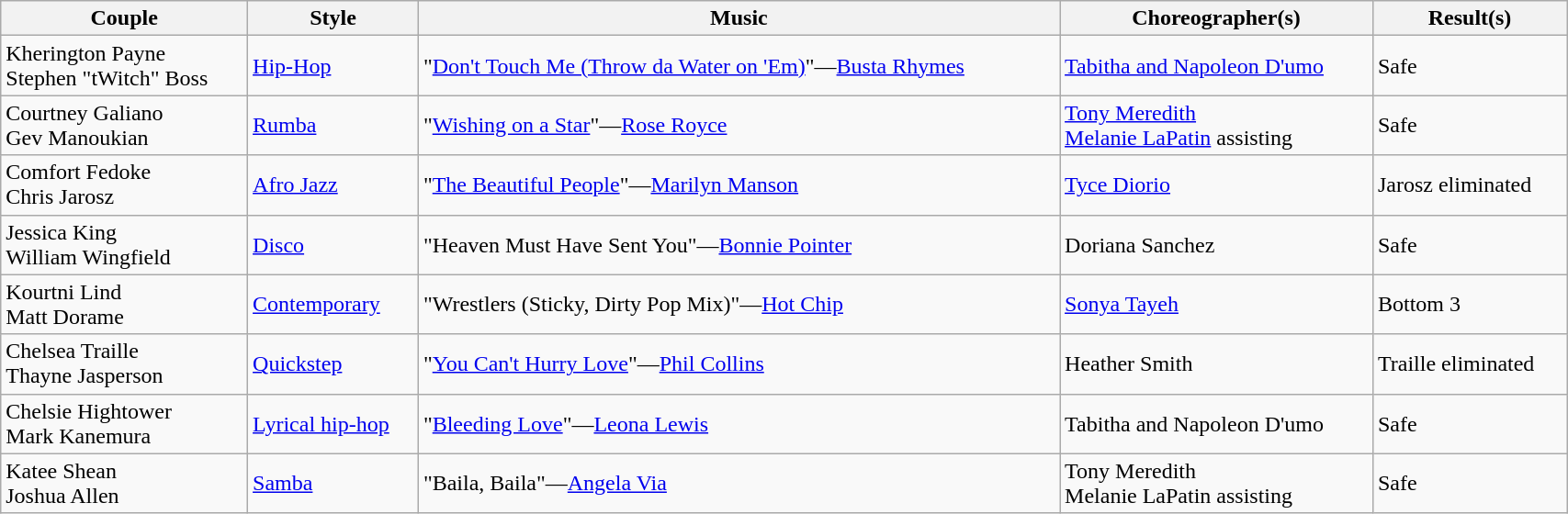<table class="wikitable" style="width:90%;">
<tr>
<th>Couple</th>
<th>Style</th>
<th>Music</th>
<th>Choreographer(s)</th>
<th>Result(s)</th>
</tr>
<tr>
<td>Kherington Payne<br>Stephen "tWitch" Boss</td>
<td><a href='#'>Hip-Hop</a></td>
<td>"<a href='#'>Don't Touch Me (Throw da Water on 'Em)</a>"—<a href='#'>Busta Rhymes</a></td>
<td><a href='#'>Tabitha and Napoleon D'umo</a></td>
<td>Safe</td>
</tr>
<tr>
<td>Courtney Galiano<br>Gev Manoukian</td>
<td><a href='#'>Rumba</a></td>
<td>"<a href='#'>Wishing on a Star</a>"—<a href='#'>Rose Royce</a></td>
<td><a href='#'>Tony Meredith</a><br><a href='#'>Melanie LaPatin</a> assisting</td>
<td>Safe</td>
</tr>
<tr>
<td>Comfort Fedoke<br>Chris Jarosz</td>
<td><a href='#'>Afro Jazz</a></td>
<td>"<a href='#'>The Beautiful People</a>"—<a href='#'>Marilyn Manson</a></td>
<td><a href='#'>Tyce Diorio</a></td>
<td>Jarosz eliminated</td>
</tr>
<tr>
<td>Jessica King<br>William Wingfield</td>
<td><a href='#'>Disco</a></td>
<td>"Heaven Must Have Sent You"—<a href='#'>Bonnie Pointer</a></td>
<td>Doriana Sanchez</td>
<td>Safe</td>
</tr>
<tr>
<td>Kourtni Lind<br>Matt Dorame</td>
<td><a href='#'>Contemporary</a></td>
<td>"Wrestlers (Sticky, Dirty Pop Mix)"—<a href='#'>Hot Chip</a></td>
<td><a href='#'>Sonya Tayeh</a></td>
<td>Bottom 3</td>
</tr>
<tr>
<td>Chelsea Traille<br>Thayne Jasperson</td>
<td><a href='#'>Quickstep</a></td>
<td>"<a href='#'>You Can't Hurry Love</a>"—<a href='#'>Phil Collins</a></td>
<td>Heather Smith</td>
<td>Traille eliminated</td>
</tr>
<tr>
<td>Chelsie Hightower<br>Mark Kanemura</td>
<td><a href='#'>Lyrical hip-hop</a></td>
<td>"<a href='#'>Bleeding Love</a>"—<a href='#'>Leona Lewis</a></td>
<td>Tabitha and Napoleon D'umo</td>
<td>Safe</td>
</tr>
<tr>
<td>Katee Shean<br>Joshua Allen</td>
<td><a href='#'>Samba</a></td>
<td>"Baila, Baila"—<a href='#'>Angela Via</a></td>
<td>Tony Meredith<br>Melanie LaPatin assisting</td>
<td>Safe</td>
</tr>
</table>
